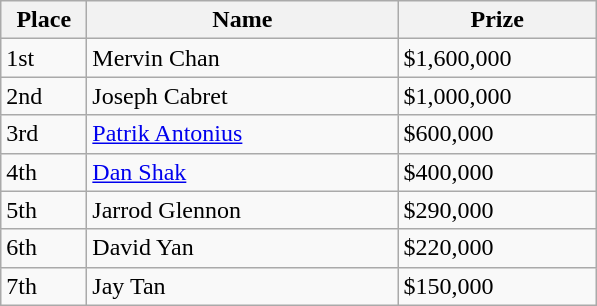<table class="wikitable">
<tr>
<th width="50">Place</th>
<th width="200">Name</th>
<th width="125">Prize</th>
</tr>
<tr>
<td>1st</td>
<td> Mervin Chan</td>
<td>$1,600,000</td>
</tr>
<tr>
<td>2nd</td>
<td> Joseph Cabret</td>
<td>$1,000,000</td>
</tr>
<tr>
<td>3rd</td>
<td> <a href='#'>Patrik Antonius</a></td>
<td>$600,000</td>
</tr>
<tr>
<td>4th</td>
<td> <a href='#'>Dan Shak</a></td>
<td>$400,000</td>
</tr>
<tr>
<td>5th</td>
<td> Jarrod Glennon</td>
<td>$290,000</td>
</tr>
<tr>
<td>6th</td>
<td> David Yan</td>
<td>$220,000</td>
</tr>
<tr>
<td>7th</td>
<td> Jay Tan</td>
<td>$150,000</td>
</tr>
</table>
